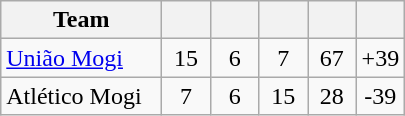<table class="wikitable">
<tr>
<th width="100">Team</th>
<th width="25"></th>
<th width="25"></th>
<th width="25"></th>
<th width="25"></th>
<th width="25"></th>
</tr>
<tr align="center">
<td align="left"><a href='#'>União Mogi</a></td>
<td>15</td>
<td>6</td>
<td>7</td>
<td>67</td>
<td>+39</td>
</tr>
<tr align="center">
<td align="left">Atlético Mogi</td>
<td>7</td>
<td>6</td>
<td>15</td>
<td>28</td>
<td>-39</td>
</tr>
</table>
